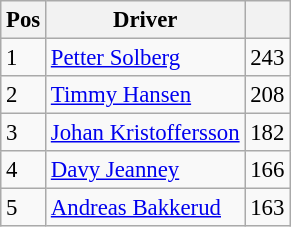<table class="wikitable" style="font-size: 95%;">
<tr>
<th>Pos</th>
<th>Driver</th>
<th></th>
</tr>
<tr>
<td>1</td>
<td> <a href='#'>Petter Solberg</a></td>
<td align="right">243</td>
</tr>
<tr>
<td>2</td>
<td> <a href='#'>Timmy Hansen</a></td>
<td align="right">208</td>
</tr>
<tr>
<td>3</td>
<td> <a href='#'>Johan Kristoffersson</a></td>
<td align="right">182</td>
</tr>
<tr>
<td>4</td>
<td> <a href='#'>Davy Jeanney</a></td>
<td align="right">166</td>
</tr>
<tr>
<td>5</td>
<td> <a href='#'>Andreas Bakkerud</a></td>
<td align="right">163</td>
</tr>
</table>
